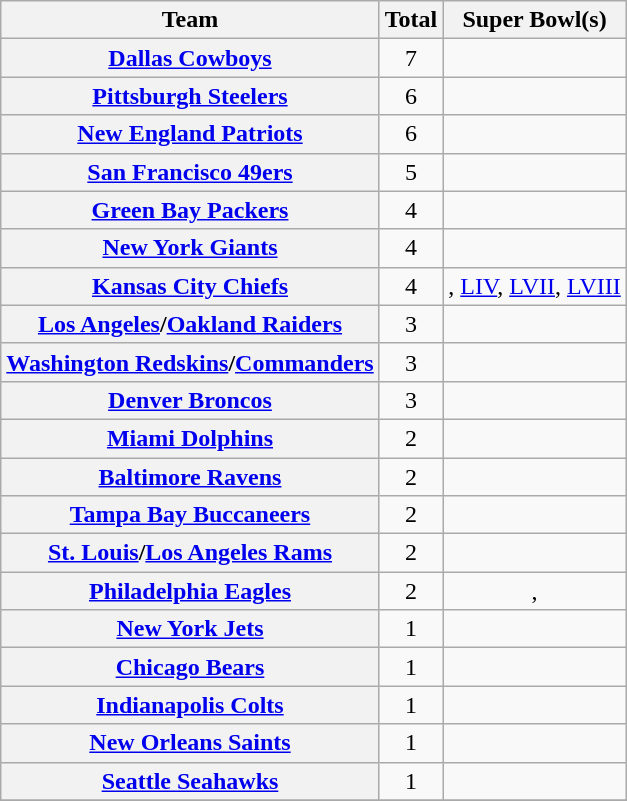<table class="wikitable sortable plainrowheaders" border="1" style="text-align:center">
<tr>
<th scope="col" style="text-align:center;">Team</th>
<th scope="col" style="text-align:center;">Total</th>
<th scope="col" style="text-align:center;">Super Bowl(s)</th>
</tr>
<tr>
<th scope="row" style="text-align:center;"><a href='#'>Dallas Cowboys</a></th>
<td>7</td>
<td></td>
</tr>
<tr>
<th scope="row" style="text-align:center;"><a href='#'>Pittsburgh Steelers</a></th>
<td>6</td>
<td></td>
</tr>
<tr>
<th scope="row" style="text-align:center;"><a href='#'>New England Patriots</a></th>
<td>6</td>
<td></td>
</tr>
<tr>
<th scope="row" style="text-align:center;"><a href='#'>San Francisco 49ers</a></th>
<td>5</td>
<td></td>
</tr>
<tr>
<th scope="row" style="text-align:center;"><a href='#'>Green Bay Packers</a></th>
<td>4</td>
<td></td>
</tr>
<tr>
<th scope="row" style="text-align:center;"><a href='#'>New York Giants</a></th>
<td>4</td>
<td></td>
</tr>
<tr>
<th scope="row" style="text-align:center;"><a href='#'>Kansas City Chiefs</a></th>
<td>4</td>
<td>, <a href='#'>LIV</a>, <a href='#'>LVII</a>, <a href='#'>LVIII</a></td>
</tr>
<tr>
<th scope="row" style="text-align:center;"><a href='#'>Los Angeles</a>/<a href='#'>Oakland Raiders</a></th>
<td>3</td>
<td></td>
</tr>
<tr>
<th scope="row" style="text-align:center;"><a href='#'>Washington Redskins</a>/<a href='#'>Commanders</a></th>
<td>3</td>
<td></td>
</tr>
<tr>
<th scope="row" style="text-align:center;"><a href='#'>Denver Broncos</a></th>
<td>3</td>
<td></td>
</tr>
<tr>
<th scope="row" style="text-align:center;"><a href='#'>Miami Dolphins</a></th>
<td>2</td>
<td></td>
</tr>
<tr>
<th scope="row" style="text-align:center;"><a href='#'>Baltimore Ravens</a></th>
<td>2</td>
<td></td>
</tr>
<tr>
<th scope="row" style="text-align:center;"><a href='#'>Tampa Bay Buccaneers</a></th>
<td>2</td>
<td></td>
</tr>
<tr>
<th scope="row" style="text-align:center;"><a href='#'>St. Louis</a>/<a href='#'>Los Angeles Rams</a></th>
<td>2</td>
<td></td>
</tr>
<tr>
<th scope="row" style="text-align:center;"><a href='#'>Philadelphia Eagles</a></th>
<td>2</td>
<td>, </td>
</tr>
<tr>
<th scope="row" style="text-align:center;"><a href='#'>New York Jets</a></th>
<td>1</td>
<td></td>
</tr>
<tr>
<th scope="row" style="text-align:center;"><a href='#'>Chicago Bears</a></th>
<td>1</td>
<td></td>
</tr>
<tr>
<th scope="row" style="text-align:center;"><a href='#'>Indianapolis Colts</a></th>
<td>1</td>
<td></td>
</tr>
<tr>
<th scope="row" style="text-align:center;"><a href='#'>New Orleans Saints</a></th>
<td>1</td>
<td></td>
</tr>
<tr>
<th scope="row" style="text-align:center;"><a href='#'>Seattle Seahawks</a></th>
<td>1</td>
<td></td>
</tr>
<tr>
</tr>
</table>
